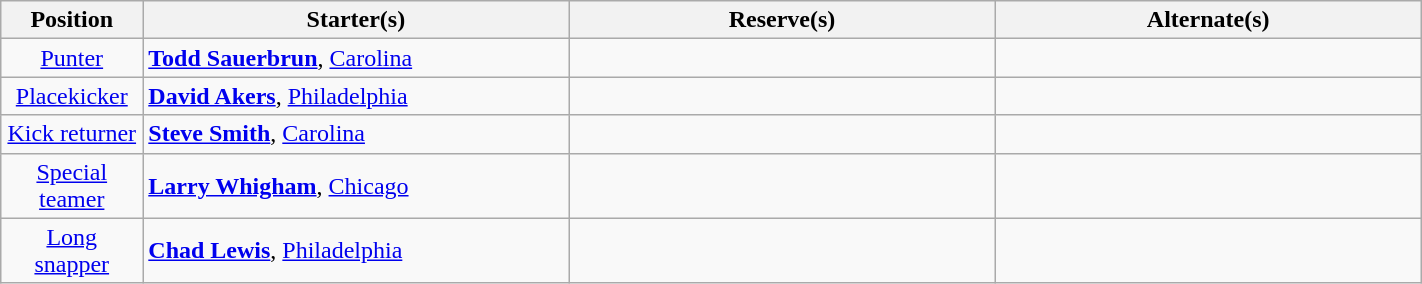<table class="wikitable" style="width:75%;">
<tr>
<th style="width:10%;">Position</th>
<th style="width:30%;">Starter(s)</th>
<th style="width:30%;">Reserve(s)</th>
<th style="width:30%;">Alternate(s)</th>
</tr>
<tr>
<td align=center><a href='#'>Punter</a></td>
<td> <strong><a href='#'>Todd Sauerbrun</a></strong>, <a href='#'>Carolina</a></td>
<td></td>
<td></td>
</tr>
<tr>
<td align=center><a href='#'>Placekicker</a></td>
<td> <strong><a href='#'>David Akers</a></strong>, <a href='#'>Philadelphia</a></td>
<td></td>
<td></td>
</tr>
<tr>
<td align=center><a href='#'>Kick returner</a></td>
<td> <strong><a href='#'>Steve Smith</a></strong>, <a href='#'>Carolina</a></td>
<td></td>
<td></td>
</tr>
<tr>
<td align=center><a href='#'>Special teamer</a></td>
<td> <strong><a href='#'>Larry Whigham</a></strong>, <a href='#'>Chicago</a></td>
<td></td>
<td></td>
</tr>
<tr>
<td align=center><a href='#'>Long snapper</a></td>
<td> <strong><a href='#'>Chad Lewis</a></strong>, <a href='#'>Philadelphia</a></td>
<td></td>
<td></td>
</tr>
</table>
